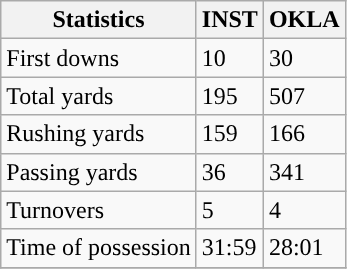<table class="wikitable">
<tr>
<th>Statistics</th>
<th>INST</th>
<th>OKLA</th>
</tr>
<tr>
<td>First downs</td>
<td>10</td>
<td>30</td>
</tr>
<tr>
<td>Total yards</td>
<td>195</td>
<td>507</td>
</tr>
<tr>
<td>Rushing yards</td>
<td>159</td>
<td>166</td>
</tr>
<tr>
<td>Passing yards</td>
<td>36</td>
<td>341</td>
</tr>
<tr>
<td>Turnovers</td>
<td>5</td>
<td>4</td>
</tr>
<tr>
<td>Time of possession</td>
<td>31:59</td>
<td>28:01</td>
</tr>
<tr>
</tr>
</table>
